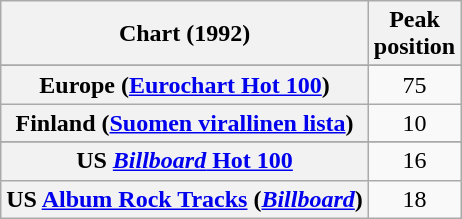<table class="wikitable sortable plainrowheaders" style="text-align:center">
<tr>
<th>Chart (1992)</th>
<th>Peak<br>position</th>
</tr>
<tr>
</tr>
<tr>
</tr>
<tr>
</tr>
<tr>
<th scope="row">Europe (<a href='#'>Eurochart Hot 100</a>)</th>
<td>75</td>
</tr>
<tr>
<th scope="row">Finland (<a href='#'>Suomen virallinen lista</a>)</th>
<td>10</td>
</tr>
<tr>
</tr>
<tr>
</tr>
<tr>
</tr>
<tr>
</tr>
<tr>
</tr>
<tr>
</tr>
<tr>
</tr>
<tr>
</tr>
<tr>
<th scope="row">US <a href='#'><em>Billboard</em> Hot 100</a></th>
<td>16</td>
</tr>
<tr>
<th scope="row">US <a href='#'>Album Rock Tracks</a> (<em><a href='#'>Billboard</a></em>)</th>
<td>18</td>
</tr>
</table>
